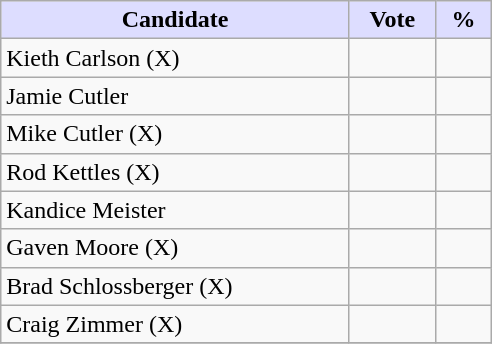<table class="wikitable">
<tr>
<th style="background:#ddf; width:225px;">Candidate</th>
<th style="background:#ddf; width:50px;">Vote</th>
<th style="background:#ddf; width:30px;">%</th>
</tr>
<tr>
<td>Kieth Carlson (X)</td>
<td></td>
<td></td>
</tr>
<tr>
<td>Jamie Cutler</td>
<td></td>
<td></td>
</tr>
<tr>
<td>Mike Cutler (X)</td>
<td></td>
<td></td>
</tr>
<tr>
<td>Rod Kettles (X)</td>
<td></td>
<td></td>
</tr>
<tr>
<td>Kandice Meister</td>
<td></td>
<td></td>
</tr>
<tr>
<td>Gaven Moore (X)</td>
<td></td>
<td></td>
</tr>
<tr>
<td>Brad Schlossberger (X)</td>
<td></td>
<td></td>
</tr>
<tr>
<td>Craig Zimmer (X)</td>
<td></td>
<td></td>
</tr>
<tr>
</tr>
</table>
